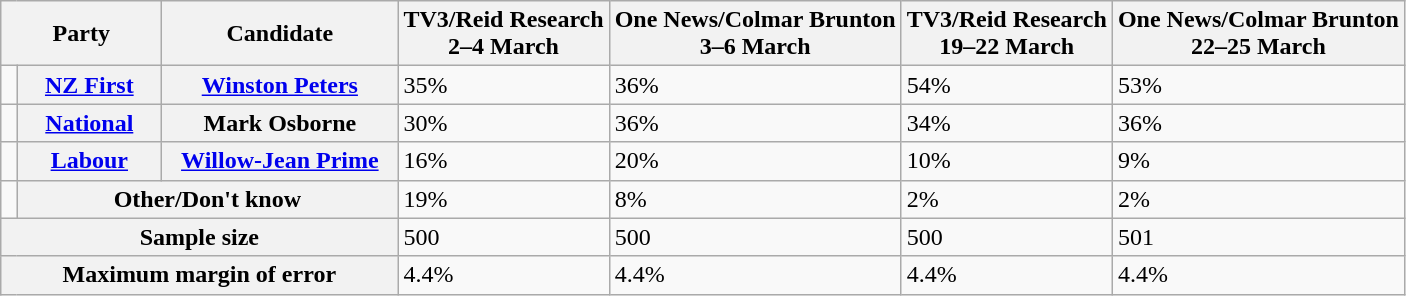<table class="wikitable plainrowheaders">
<tr>
<th scope="col" colspan="2" style="width:100px;">Party</th>
<th scope="col" style="width:150px;">Candidate</th>
<th scope="col">TV3/Reid Research<br>2–4 March</th>
<th scope="col">One News/Colmar Brunton<br>3–6 March</th>
<th scope="col">TV3/Reid Research<br>19–22 March</th>
<th scope="col">One News/Colmar Brunton<br>22–25 March</th>
</tr>
<tr>
<td></td>
<th scope="row"><a href='#'>NZ First</a></th>
<th scope="row"><a href='#'>Winston Peters</a></th>
<td>35%</td>
<td>36%</td>
<td>54%</td>
<td>53%</td>
</tr>
<tr>
<td></td>
<th scope="row"><a href='#'>National</a></th>
<th scope="row">Mark Osborne</th>
<td>30%</td>
<td>36%</td>
<td>34%</td>
<td>36%</td>
</tr>
<tr>
<td></td>
<th scope="row"><a href='#'>Labour</a></th>
<th scope="row"><a href='#'>Willow-Jean Prime</a></th>
<td>16%</td>
<td>20%</td>
<td>10%</td>
<td>9%</td>
</tr>
<tr>
<td></td>
<th scope="row" colspan=2>Other/Don't know</th>
<td>19%</td>
<td>8%</td>
<td>2%</td>
<td>2%</td>
</tr>
<tr>
<th scope="row" colspan=3>Sample size</th>
<td>500</td>
<td>500</td>
<td>500</td>
<td>501</td>
</tr>
<tr>
<th scope="row" colspan=3>Maximum margin of error</th>
<td>4.4%</td>
<td>4.4%</td>
<td>4.4%</td>
<td>4.4%</td>
</tr>
</table>
